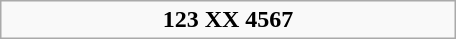<table class="wikitable" style="margin-left: auto; margin-right: auto; border: none; width:19em; text-align: center">
<tr>
<td><strong><span> 123 XX 4567 </span></strong></td>
</tr>
</table>
